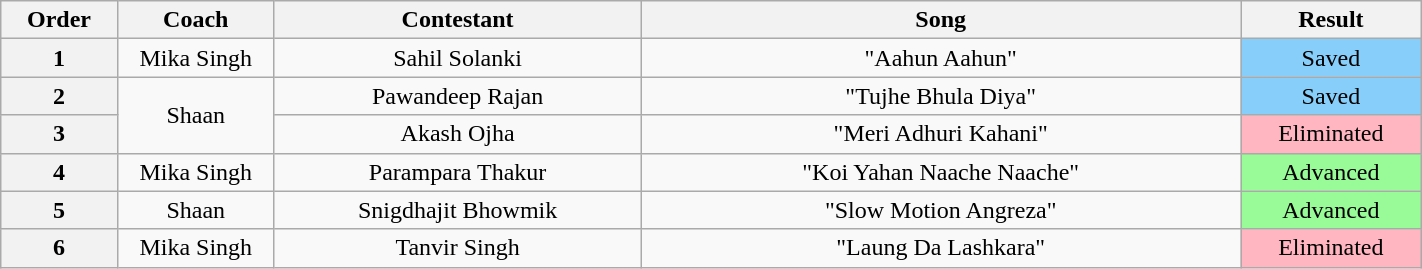<table class="wikitable" style="width:75%; text-align:center;">
<tr>
<th width="040">Order</th>
<th width="060">Coach</th>
<th width="150">Contestant</th>
<th width="250">Song</th>
<th width="070">Result</th>
</tr>
<tr>
<th>1</th>
<td rowspan=1>Mika Singh</td>
<td>Sahil Solanki</td>
<td>"Aahun Aahun"</td>
<td bgcolor="87CEFA">Saved</td>
</tr>
<tr>
<th>2</th>
<td rowspan=2>Shaan</td>
<td>Pawandeep Rajan</td>
<td>"Tujhe Bhula Diya"</td>
<td bgcolor="87CEFA">Saved</td>
</tr>
<tr>
<th>3</th>
<td>Akash Ojha</td>
<td>"Meri Adhuri Kahani"</td>
<td bgcolor="FFB6C1">Eliminated</td>
</tr>
<tr>
<th>4</th>
<td rowspan=1>Mika Singh</td>
<td>Parampara Thakur</td>
<td>"Koi Yahan Naache Naache"</td>
<td bgcolor="98FB98">Advanced</td>
</tr>
<tr>
<th>5</th>
<td rowspan=1>Shaan</td>
<td>Snigdhajit Bhowmik</td>
<td>"Slow Motion Angreza"</td>
<td bgcolor="98FB98">Advanced</td>
</tr>
<tr>
<th>6</th>
<td rowspan=1>Mika Singh</td>
<td>Tanvir Singh</td>
<td>"Laung Da Lashkara"</td>
<td bgcolor="FFB6C1">Eliminated</td>
</tr>
</table>
